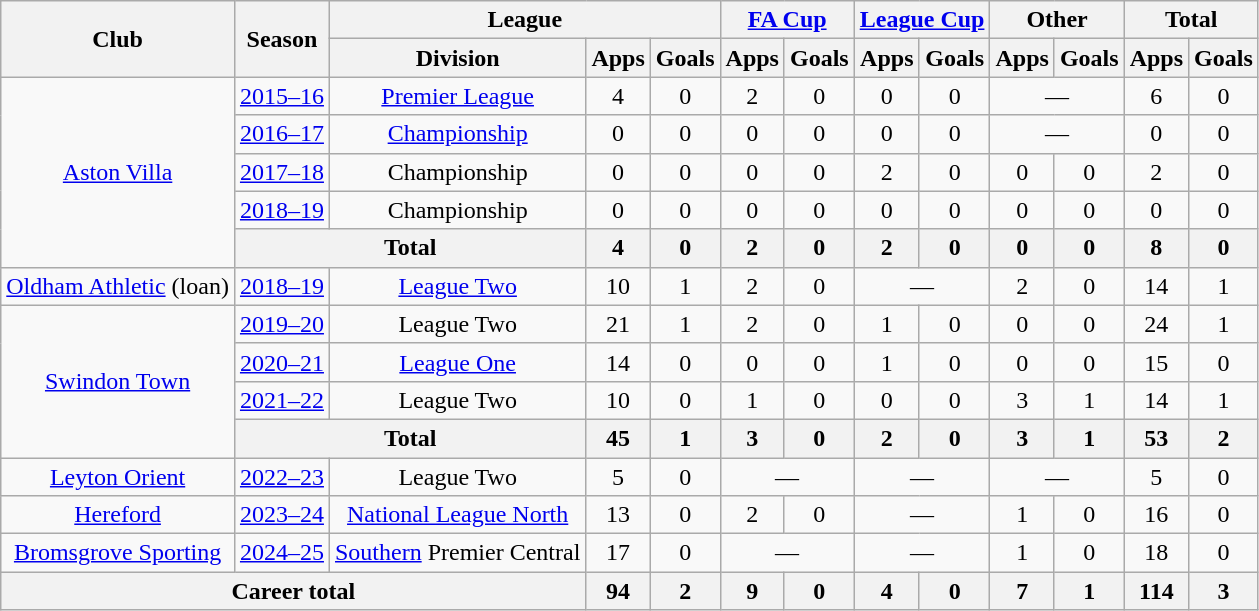<table class="wikitable" style="text-align: center;">
<tr>
<th rowspan="2">Club</th>
<th rowspan="2">Season</th>
<th colspan="3">League</th>
<th colspan="2"><a href='#'>FA Cup</a></th>
<th colspan="2"><a href='#'>League Cup</a></th>
<th colspan="2">Other</th>
<th colspan="2">Total</th>
</tr>
<tr>
<th>Division</th>
<th>Apps</th>
<th>Goals</th>
<th>Apps</th>
<th>Goals</th>
<th>Apps</th>
<th>Goals</th>
<th>Apps</th>
<th>Goals</th>
<th>Apps</th>
<th>Goals</th>
</tr>
<tr>
<td rowspan="5"><a href='#'>Aston Villa</a></td>
<td><a href='#'>2015–16</a></td>
<td><a href='#'>Premier League</a></td>
<td>4</td>
<td>0</td>
<td>2</td>
<td>0</td>
<td>0</td>
<td>0</td>
<td colspan="2">—</td>
<td>6</td>
<td>0</td>
</tr>
<tr>
<td><a href='#'>2016–17</a></td>
<td><a href='#'>Championship</a></td>
<td>0</td>
<td>0</td>
<td>0</td>
<td>0</td>
<td>0</td>
<td>0</td>
<td colspan="2">—</td>
<td>0</td>
<td>0</td>
</tr>
<tr>
<td><a href='#'>2017–18</a></td>
<td>Championship</td>
<td>0</td>
<td>0</td>
<td>0</td>
<td>0</td>
<td>2</td>
<td>0</td>
<td>0</td>
<td>0</td>
<td>2</td>
<td>0</td>
</tr>
<tr>
<td><a href='#'>2018–19</a></td>
<td>Championship</td>
<td>0</td>
<td>0</td>
<td>0</td>
<td>0</td>
<td>0</td>
<td>0</td>
<td>0</td>
<td>0</td>
<td>0</td>
<td>0</td>
</tr>
<tr>
<th colspan="2">Total</th>
<th>4</th>
<th>0</th>
<th>2</th>
<th>0</th>
<th>2</th>
<th>0</th>
<th>0</th>
<th>0</th>
<th>8</th>
<th>0</th>
</tr>
<tr>
<td><a href='#'>Oldham Athletic</a> (loan)</td>
<td><a href='#'>2018–19</a></td>
<td><a href='#'>League Two</a></td>
<td>10</td>
<td>1</td>
<td>2</td>
<td>0</td>
<td colspan="2">—</td>
<td>2</td>
<td>0</td>
<td>14</td>
<td>1</td>
</tr>
<tr>
<td rowspan="4"><a href='#'>Swindon Town</a></td>
<td><a href='#'>2019–20</a></td>
<td>League Two</td>
<td>21</td>
<td>1</td>
<td>2</td>
<td>0</td>
<td>1</td>
<td>0</td>
<td>0</td>
<td>0</td>
<td>24</td>
<td>1</td>
</tr>
<tr>
<td><a href='#'>2020–21</a></td>
<td><a href='#'>League One</a></td>
<td>14</td>
<td>0</td>
<td>0</td>
<td>0</td>
<td>1</td>
<td>0</td>
<td>0</td>
<td>0</td>
<td>15</td>
<td>0</td>
</tr>
<tr>
<td><a href='#'>2021–22</a></td>
<td>League Two</td>
<td>10</td>
<td>0</td>
<td>1</td>
<td>0</td>
<td>0</td>
<td>0</td>
<td>3</td>
<td>1</td>
<td>14</td>
<td>1</td>
</tr>
<tr>
<th colspan="2">Total</th>
<th>45</th>
<th>1</th>
<th>3</th>
<th>0</th>
<th>2</th>
<th>0</th>
<th>3</th>
<th>1</th>
<th>53</th>
<th>2</th>
</tr>
<tr>
<td><a href='#'>Leyton Orient</a></td>
<td><a href='#'>2022–23</a></td>
<td>League Two</td>
<td>5</td>
<td>0</td>
<td colspan="2">—</td>
<td colspan="2">—</td>
<td colspan="2">—</td>
<td>5</td>
<td>0</td>
</tr>
<tr>
<td><a href='#'>Hereford</a></td>
<td><a href='#'>2023–24</a></td>
<td><a href='#'>National League North</a></td>
<td>13</td>
<td>0</td>
<td>2</td>
<td>0</td>
<td colspan="2">—</td>
<td>1</td>
<td>0</td>
<td>16</td>
<td>0</td>
</tr>
<tr>
<td><a href='#'>Bromsgrove Sporting</a></td>
<td><a href='#'>2024–25</a></td>
<td><a href='#'>Southern</a> Premier Central</td>
<td>17</td>
<td>0</td>
<td colspan="2">—</td>
<td colspan="2">—</td>
<td>1</td>
<td>0</td>
<td>18</td>
<td>0</td>
</tr>
<tr>
<th colspan="3">Career total</th>
<th>94</th>
<th>2</th>
<th>9</th>
<th>0</th>
<th>4</th>
<th>0</th>
<th>7</th>
<th>1</th>
<th>114</th>
<th>3</th>
</tr>
</table>
